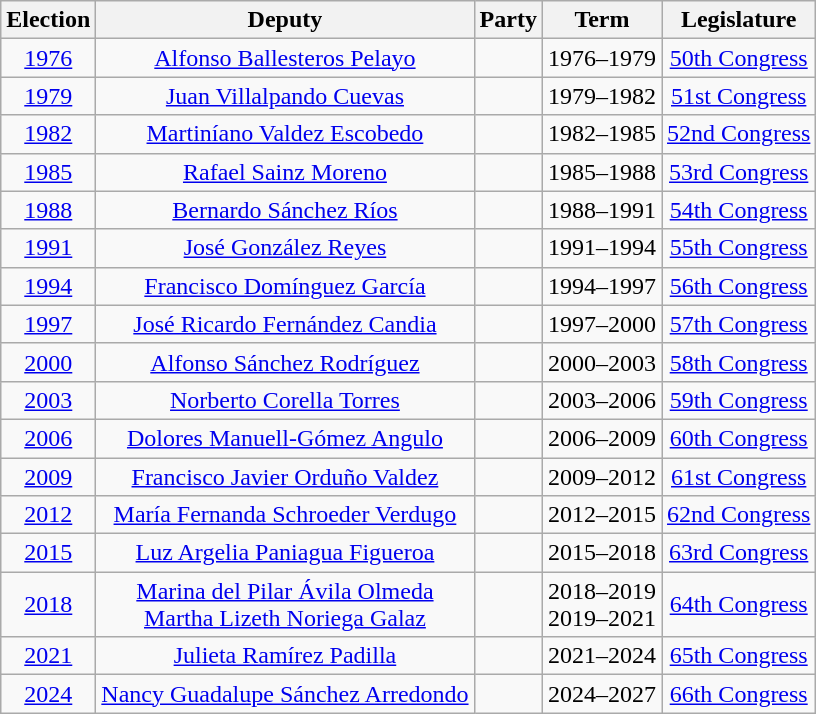<table class="wikitable sortable" style="text-align: center">
<tr>
<th>Election</th>
<th class="unsortable">Deputy</th>
<th class="unsortable">Party</th>
<th class="unsortable">Term</th>
<th class="unsortable">Legislature</th>
</tr>
<tr>
<td><a href='#'>1976</a></td>
<td><a href='#'>Alfonso Ballesteros Pelayo</a></td>
<td></td>
<td>1976–1979</td>
<td><a href='#'>50th Congress</a></td>
</tr>
<tr>
<td><a href='#'>1979</a></td>
<td><a href='#'>Juan Villalpando Cuevas</a></td>
<td></td>
<td>1979–1982</td>
<td><a href='#'>51st Congress</a></td>
</tr>
<tr>
<td><a href='#'>1982</a></td>
<td><a href='#'>Martiníano Valdez Escobedo</a></td>
<td></td>
<td>1982–1985</td>
<td><a href='#'>52nd Congress</a></td>
</tr>
<tr>
<td><a href='#'>1985</a></td>
<td><a href='#'>Rafael Sainz Moreno</a></td>
<td></td>
<td>1985–1988</td>
<td><a href='#'>53rd Congress</a></td>
</tr>
<tr>
<td><a href='#'>1988</a></td>
<td><a href='#'>Bernardo Sánchez Ríos</a></td>
<td></td>
<td>1988–1991</td>
<td><a href='#'>54th Congress</a></td>
</tr>
<tr>
<td><a href='#'>1991</a></td>
<td><a href='#'>José González Reyes</a></td>
<td></td>
<td>1991–1994</td>
<td><a href='#'>55th Congress</a></td>
</tr>
<tr>
<td><a href='#'>1994</a></td>
<td><a href='#'>Francisco Domínguez García</a></td>
<td></td>
<td>1994–1997</td>
<td><a href='#'>56th Congress</a></td>
</tr>
<tr>
<td><a href='#'>1997</a></td>
<td><a href='#'>José Ricardo Fernández Candia</a></td>
<td></td>
<td>1997–2000</td>
<td><a href='#'>57th Congress</a></td>
</tr>
<tr>
<td><a href='#'>2000</a></td>
<td><a href='#'>Alfonso Sánchez Rodríguez</a></td>
<td></td>
<td>2000–2003</td>
<td><a href='#'>58th Congress</a></td>
</tr>
<tr>
<td><a href='#'>2003</a></td>
<td><a href='#'>Norberto Corella Torres</a></td>
<td></td>
<td>2003–2006</td>
<td><a href='#'>59th Congress</a></td>
</tr>
<tr>
<td><a href='#'>2006</a></td>
<td><a href='#'>Dolores Manuell-Gómez Angulo</a></td>
<td></td>
<td>2006–2009</td>
<td><a href='#'>60th Congress</a></td>
</tr>
<tr>
<td><a href='#'>2009</a></td>
<td><a href='#'>Francisco Javier Orduño Valdez</a></td>
<td></td>
<td>2009–2012</td>
<td><a href='#'>61st Congress</a></td>
</tr>
<tr>
<td><a href='#'>2012</a></td>
<td><a href='#'>María Fernanda Schroeder Verdugo</a></td>
<td></td>
<td>2012–2015</td>
<td><a href='#'>62nd Congress</a></td>
</tr>
<tr>
<td><a href='#'>2015</a></td>
<td><a href='#'>Luz Argelia Paniagua Figueroa</a></td>
<td></td>
<td>2015–2018</td>
<td><a href='#'>63rd Congress</a></td>
</tr>
<tr>
<td><a href='#'>2018</a></td>
<td><a href='#'>Marina del Pilar Ávila Olmeda</a><br><a href='#'>Martha Lizeth Noriega Galaz</a></td>
<td></td>
<td>2018–2019<br>2019–2021</td>
<td><a href='#'>64th Congress</a></td>
</tr>
<tr>
<td><a href='#'>2021</a></td>
<td><a href='#'>Julieta Ramírez Padilla</a></td>
<td></td>
<td>2021–2024</td>
<td><a href='#'>65th Congress</a></td>
</tr>
<tr>
<td><a href='#'>2024</a></td>
<td><a href='#'>Nancy Guadalupe Sánchez Arredondo</a></td>
<td></td>
<td>2024–2027</td>
<td><a href='#'>66th Congress</a></td>
</tr>
</table>
